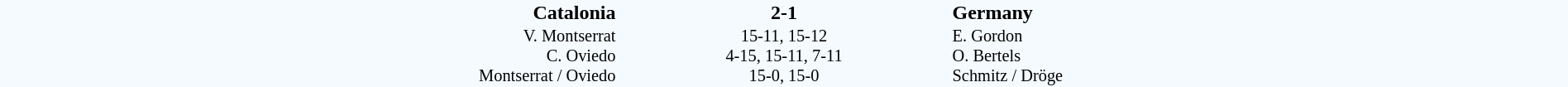<table style="width: 100%; background:#F5FAFF;" cellspacing="0">
<tr>
<td width=24% align=right><strong>Catalonia</strong></td>
<td align=center width=13%><strong>2-1</strong></td>
<td width=24%><strong>Germany</strong></td>
</tr>
<tr style=font-size:85%>
<td align=right valign=top>V. Montserrat<br>C. Oviedo<br>Montserrat / Oviedo</td>
<td align=center>15-11, 15-12<br>4-15, 15-11, 7-11<br>15-0, 15-0</td>
<td valign=top>E. Gordon<br>O. Bertels<br>Schmitz / Dröge</td>
</tr>
</table>
